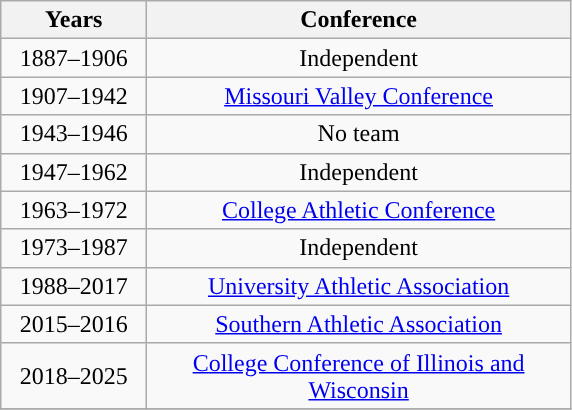<table class="wikitable sortable" style="text-align:center">
<tr>
<th style="width:90px; ">Years</th>
<th style="width:275px; ">Conference</th>
</tr>
<tr>
<td>1887–1906</td>
<td>Independent</td>
</tr>
<tr>
<td>1907–1942</td>
<td><a href='#'>Missouri Valley Conference</a></td>
</tr>
<tr>
<td>1943–1946</td>
<td>No team</td>
</tr>
<tr>
<td>1947–1962</td>
<td>Independent</td>
</tr>
<tr>
<td>1963–1972</td>
<td><a href='#'>College Athletic Conference</a></td>
</tr>
<tr>
<td>1973–1987</td>
<td>Independent</td>
</tr>
<tr>
<td>1988–2017</td>
<td><a href='#'>University Athletic Association</a></td>
</tr>
<tr>
<td>2015–2016</td>
<td><a href='#'>Southern Athletic Association</a></td>
</tr>
<tr>
<td>2018–2025</td>
<td><a href='#'>College Conference of Illinois and Wisconsin</a></td>
</tr>
<tr>
</tr>
</table>
